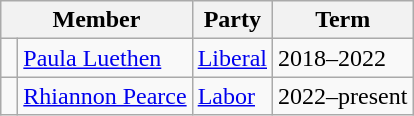<table class="wikitable">
<tr>
<th colspan="2">Member</th>
<th>Party</th>
<th>Term</th>
</tr>
<tr>
<td> </td>
<td><a href='#'>Paula Luethen</a></td>
<td><a href='#'>Liberal</a></td>
<td>2018–2022</td>
</tr>
<tr>
<td> </td>
<td><a href='#'>Rhiannon Pearce</a></td>
<td><a href='#'>Labor</a></td>
<td>2022–present</td>
</tr>
</table>
